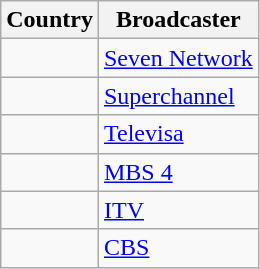<table class="wikitable">
<tr>
<th align=center>Country</th>
<th align=center>Broadcaster</th>
</tr>
<tr>
<td></td>
<td><a href='#'>Seven Network</a></td>
</tr>
<tr>
<td></td>
<td><a href='#'>Superchannel</a></td>
</tr>
<tr>
<td></td>
<td><a href='#'>Televisa</a></td>
</tr>
<tr>
<td></td>
<td><a href='#'>MBS 4</a></td>
</tr>
<tr>
<td></td>
<td><a href='#'>ITV</a></td>
</tr>
<tr>
<td></td>
<td><a href='#'>CBS</a></td>
</tr>
</table>
